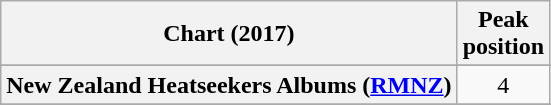<table class="wikitable sortable plainrowheaders" style="text-align:center">
<tr>
<th scope="col">Chart (2017)</th>
<th scope="col">Peak<br> position</th>
</tr>
<tr>
</tr>
<tr>
</tr>
<tr>
<th scope="row">New Zealand Heatseekers Albums (<a href='#'>RMNZ</a>)</th>
<td>4</td>
</tr>
<tr>
</tr>
<tr>
</tr>
<tr>
</tr>
<tr>
</tr>
<tr>
</tr>
<tr>
</tr>
</table>
